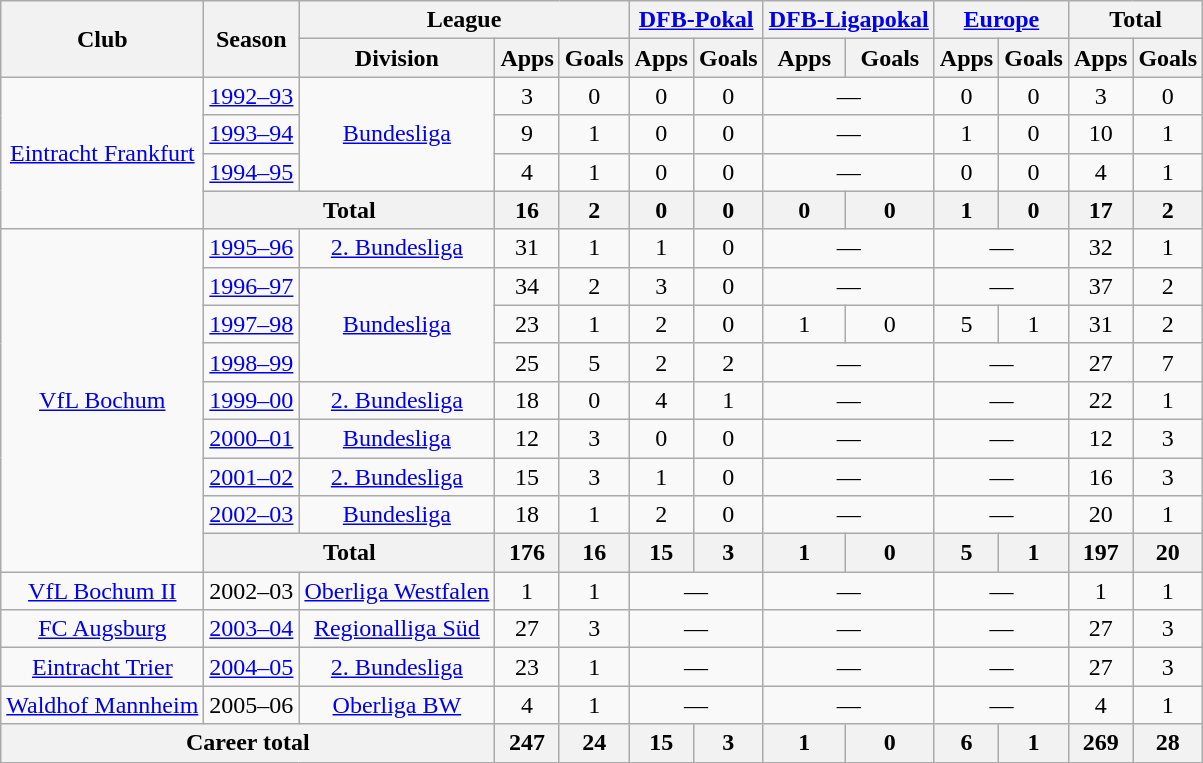<table class="wikitable" style="text-align:center">
<tr>
<th rowspan="2">Club</th>
<th rowspan="2">Season</th>
<th colspan="3">League</th>
<th colspan="2"><a href='#'>DFB-Pokal</a></th>
<th colspan="2"><a href='#'>DFB-Ligapokal</a></th>
<th colspan="2"><a href='#'>Europe</a></th>
<th colspan="2">Total</th>
</tr>
<tr>
<th>Division</th>
<th>Apps</th>
<th>Goals</th>
<th>Apps</th>
<th>Goals</th>
<th>Apps</th>
<th>Goals</th>
<th>Apps</th>
<th>Goals</th>
<th>Apps</th>
<th>Goals</th>
</tr>
<tr>
<td rowspan="4"><a href='#'>Eintracht Frankfurt</a></td>
<td><a href='#'>1992–93</a></td>
<td rowspan="3"><a href='#'>Bundesliga</a></td>
<td>3</td>
<td>0</td>
<td>0</td>
<td>0</td>
<td colspan="2">—</td>
<td>0</td>
<td>0</td>
<td>3</td>
<td>0</td>
</tr>
<tr>
<td><a href='#'>1993–94</a></td>
<td>9</td>
<td>1</td>
<td>0</td>
<td>0</td>
<td colspan="2">—</td>
<td>1</td>
<td>0</td>
<td>10</td>
<td>1</td>
</tr>
<tr>
<td><a href='#'>1994–95</a></td>
<td>4</td>
<td>1</td>
<td>0</td>
<td>0</td>
<td colspan="2">—</td>
<td>0</td>
<td>0</td>
<td>4</td>
<td>1</td>
</tr>
<tr>
<th colspan="2">Total</th>
<th>16</th>
<th>2</th>
<th>0</th>
<th>0</th>
<th>0</th>
<th>0</th>
<th>1</th>
<th>0</th>
<th>17</th>
<th>2</th>
</tr>
<tr>
<td rowspan="9"><a href='#'>VfL Bochum</a></td>
<td><a href='#'>1995–96</a></td>
<td><a href='#'>2. Bundesliga</a></td>
<td>31</td>
<td>1</td>
<td>1</td>
<td>0</td>
<td colspan="2">—</td>
<td colspan="2">—</td>
<td>32</td>
<td>1</td>
</tr>
<tr>
<td><a href='#'>1996–97</a></td>
<td rowspan="3"><a href='#'>Bundesliga</a></td>
<td>34</td>
<td>2</td>
<td>3</td>
<td>0</td>
<td colspan="2">—</td>
<td colspan="2">—</td>
<td>37</td>
<td>2</td>
</tr>
<tr>
<td><a href='#'>1997–98</a></td>
<td>23</td>
<td>1</td>
<td>2</td>
<td>0</td>
<td>1</td>
<td>0</td>
<td>5</td>
<td>1</td>
<td>31</td>
<td>2</td>
</tr>
<tr>
<td><a href='#'>1998–99</a></td>
<td>25</td>
<td>5</td>
<td>2</td>
<td>2</td>
<td colspan="2">—</td>
<td colspan="2">—</td>
<td>27</td>
<td>7</td>
</tr>
<tr>
<td><a href='#'>1999–00</a></td>
<td><a href='#'>2. Bundesliga</a></td>
<td>18</td>
<td>0</td>
<td>4</td>
<td>1</td>
<td colspan="2">—</td>
<td colspan="2">—</td>
<td>22</td>
<td>1</td>
</tr>
<tr>
<td><a href='#'>2000–01</a></td>
<td><a href='#'>Bundesliga</a></td>
<td>12</td>
<td>3</td>
<td>0</td>
<td>0</td>
<td colspan="2">—</td>
<td colspan="2">—</td>
<td>12</td>
<td>3</td>
</tr>
<tr>
<td><a href='#'>2001–02</a></td>
<td><a href='#'>2. Bundesliga</a></td>
<td>15</td>
<td>3</td>
<td>1</td>
<td>0</td>
<td colspan="2">—</td>
<td colspan="2">—</td>
<td>16</td>
<td>3</td>
</tr>
<tr>
<td><a href='#'>2002–03</a></td>
<td><a href='#'>Bundesliga</a></td>
<td>18</td>
<td>1</td>
<td>2</td>
<td>0</td>
<td colspan="2">—</td>
<td colspan="2">—</td>
<td>20</td>
<td>1</td>
</tr>
<tr>
<th colspan="2">Total</th>
<th>176</th>
<th>16</th>
<th>15</th>
<th>3</th>
<th>1</th>
<th>0</th>
<th>5</th>
<th>1</th>
<th>197</th>
<th>20</th>
</tr>
<tr>
<td><a href='#'>VfL Bochum II</a></td>
<td>2002–03</td>
<td><a href='#'>Oberliga Westfalen</a></td>
<td>1</td>
<td>1</td>
<td colspan="2">—</td>
<td colspan="2">—</td>
<td colspan="2">—</td>
<td>1</td>
<td>1</td>
</tr>
<tr>
<td><a href='#'>FC Augsburg</a></td>
<td><a href='#'>2003–04</a></td>
<td><a href='#'>Regionalliga Süd</a></td>
<td>27</td>
<td>3</td>
<td colspan="2">—</td>
<td colspan="2">—</td>
<td colspan="2">—</td>
<td>27</td>
<td>3</td>
</tr>
<tr>
<td><a href='#'>Eintracht Trier</a></td>
<td><a href='#'>2004–05</a></td>
<td><a href='#'>2. Bundesliga</a></td>
<td>23</td>
<td>1</td>
<td colspan="2">—</td>
<td colspan="2">—</td>
<td colspan="2">—</td>
<td>27</td>
<td>3</td>
</tr>
<tr>
<td><a href='#'>Waldhof Mannheim</a></td>
<td>2005–06</td>
<td><a href='#'>Oberliga BW</a></td>
<td>4</td>
<td>1</td>
<td colspan="2">—</td>
<td colspan="2">—</td>
<td colspan="2">—</td>
<td>4</td>
<td>1</td>
</tr>
<tr>
<th colspan="3">Career total</th>
<th>247</th>
<th>24</th>
<th>15</th>
<th>3</th>
<th>1</th>
<th>0</th>
<th>6</th>
<th>1</th>
<th>269</th>
<th>28</th>
</tr>
</table>
